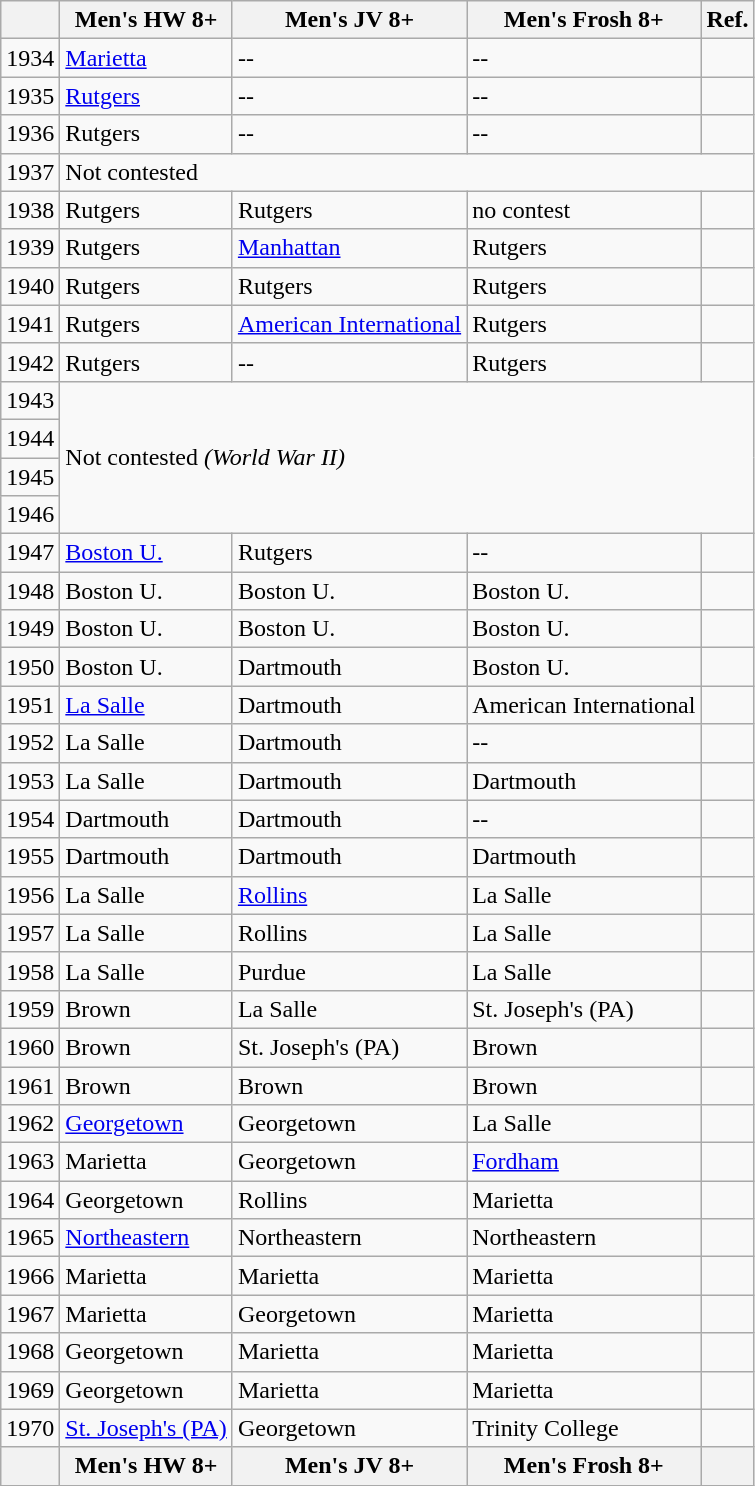<table class="wikitable">
<tr>
<th></th>
<th>Men's HW 8+</th>
<th>Men's JV 8+</th>
<th>Men's Frosh 8+</th>
<th>Ref.</th>
</tr>
<tr>
<td>1934</td>
<td><a href='#'>Marietta</a></td>
<td>--</td>
<td>--</td>
<td></td>
</tr>
<tr>
<td>1935</td>
<td><a href='#'>Rutgers</a></td>
<td>--</td>
<td>--</td>
<td></td>
</tr>
<tr>
<td>1936</td>
<td>Rutgers</td>
<td>--</td>
<td>--</td>
<td></td>
</tr>
<tr>
<td>1937</td>
<td colspan=4>Not contested</td>
</tr>
<tr>
<td>1938</td>
<td>Rutgers</td>
<td>Rutgers</td>
<td>no contest </td>
<td></td>
</tr>
<tr>
<td>1939</td>
<td>Rutgers</td>
<td><a href='#'>Manhattan</a></td>
<td>Rutgers</td>
<td></td>
</tr>
<tr>
<td>1940</td>
<td>Rutgers</td>
<td>Rutgers</td>
<td>Rutgers</td>
<td></td>
</tr>
<tr>
<td>1941</td>
<td>Rutgers</td>
<td><a href='#'>American International</a></td>
<td>Rutgers</td>
<td></td>
</tr>
<tr>
<td>1942</td>
<td>Rutgers</td>
<td>--</td>
<td>Rutgers</td>
<td></td>
</tr>
<tr>
<td>1943</td>
<td rowspan=4 colspan=4>Not contested <em>(World War II)</em></td>
</tr>
<tr>
<td>1944</td>
</tr>
<tr>
<td>1945</td>
</tr>
<tr>
<td>1946</td>
</tr>
<tr>
<td>1947</td>
<td><a href='#'>Boston U.</a></td>
<td>Rutgers</td>
<td>--</td>
<td></td>
</tr>
<tr>
<td>1948</td>
<td>Boston U.</td>
<td>Boston U.</td>
<td>Boston U.</td>
<td></td>
</tr>
<tr>
<td>1949</td>
<td>Boston U.</td>
<td>Boston U.</td>
<td>Boston U.</td>
<td></td>
</tr>
<tr>
<td>1950</td>
<td>Boston U.</td>
<td>Dartmouth</td>
<td>Boston U.</td>
<td></td>
</tr>
<tr>
<td>1951</td>
<td><a href='#'>La Salle</a></td>
<td>Dartmouth</td>
<td>American International</td>
<td></td>
</tr>
<tr>
<td>1952</td>
<td>La Salle</td>
<td>Dartmouth</td>
<td>--</td>
<td></td>
</tr>
<tr>
<td>1953</td>
<td>La Salle</td>
<td>Dartmouth</td>
<td>Dartmouth </td>
<td></td>
</tr>
<tr>
<td>1954</td>
<td>Dartmouth</td>
<td>Dartmouth</td>
<td>--</td>
<td></td>
</tr>
<tr>
<td>1955</td>
<td>Dartmouth</td>
<td>Dartmouth</td>
<td>Dartmouth</td>
<td></td>
</tr>
<tr>
<td>1956</td>
<td>La Salle</td>
<td><a href='#'>Rollins</a></td>
<td>La Salle </td>
<td></td>
</tr>
<tr>
<td>1957</td>
<td>La Salle</td>
<td>Rollins</td>
<td>La Salle</td>
<td></td>
</tr>
<tr>
<td>1958</td>
<td>La Salle</td>
<td>Purdue</td>
<td>La Salle</td>
<td></td>
</tr>
<tr>
<td>1959</td>
<td>Brown</td>
<td>La Salle</td>
<td>St. Joseph's (PA)</td>
<td></td>
</tr>
<tr>
<td>1960</td>
<td>Brown</td>
<td>St. Joseph's (PA)</td>
<td>Brown</td>
<td></td>
</tr>
<tr>
<td>1961</td>
<td>Brown</td>
<td>Brown</td>
<td>Brown</td>
<td></td>
</tr>
<tr>
<td>1962</td>
<td><a href='#'>Georgetown</a></td>
<td>Georgetown</td>
<td>La Salle</td>
<td></td>
</tr>
<tr>
<td>1963</td>
<td>Marietta</td>
<td>Georgetown</td>
<td><a href='#'>Fordham</a></td>
<td></td>
</tr>
<tr>
<td>1964</td>
<td>Georgetown</td>
<td>Rollins</td>
<td>Marietta</td>
<td></td>
</tr>
<tr>
<td>1965</td>
<td><a href='#'>Northeastern</a></td>
<td>Northeastern</td>
<td>Northeastern</td>
<td></td>
</tr>
<tr>
<td>1966</td>
<td>Marietta</td>
<td>Marietta</td>
<td>Marietta</td>
<td></td>
</tr>
<tr>
<td>1967</td>
<td>Marietta</td>
<td>Georgetown</td>
<td>Marietta</td>
<td></td>
</tr>
<tr>
<td>1968</td>
<td>Georgetown</td>
<td>Marietta</td>
<td>Marietta</td>
<td></td>
</tr>
<tr>
<td>1969</td>
<td>Georgetown</td>
<td>Marietta</td>
<td>Marietta</td>
<td></td>
</tr>
<tr>
<td>1970</td>
<td><a href='#'>St. Joseph's (PA)</a></td>
<td>Georgetown</td>
<td>Trinity College</td>
<td></td>
</tr>
<tr>
<th></th>
<th>Men's HW 8+</th>
<th>Men's JV 8+</th>
<th>Men's Frosh 8+</th>
<th></th>
</tr>
</table>
